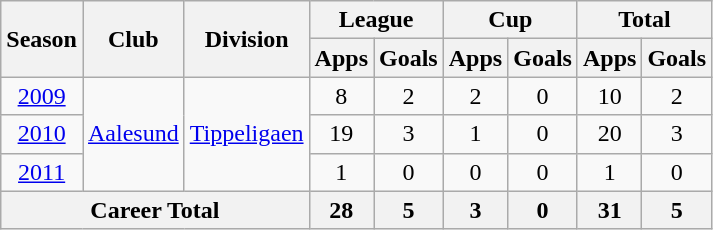<table class="wikitable" style="text-align: center;">
<tr>
<th rowspan="2">Season</th>
<th rowspan="2">Club</th>
<th rowspan="2">Division</th>
<th colspan="2">League</th>
<th colspan="2">Cup</th>
<th colspan="2">Total</th>
</tr>
<tr>
<th>Apps</th>
<th>Goals</th>
<th>Apps</th>
<th>Goals</th>
<th>Apps</th>
<th>Goals</th>
</tr>
<tr>
<td><a href='#'>2009</a></td>
<td rowspan="3" valign="center"><a href='#'>Aalesund</a></td>
<td rowspan="3" valign="center"><a href='#'>Tippeligaen</a></td>
<td>8</td>
<td>2</td>
<td>2</td>
<td>0</td>
<td>10</td>
<td>2</td>
</tr>
<tr>
<td><a href='#'>2010</a></td>
<td>19</td>
<td>3</td>
<td>1</td>
<td>0</td>
<td>20</td>
<td>3</td>
</tr>
<tr>
<td><a href='#'>2011</a></td>
<td>1</td>
<td>0</td>
<td>0</td>
<td>0</td>
<td>1</td>
<td>0</td>
</tr>
<tr>
<th colspan="3">Career Total</th>
<th>28</th>
<th>5</th>
<th>3</th>
<th>0</th>
<th>31</th>
<th>5</th>
</tr>
</table>
